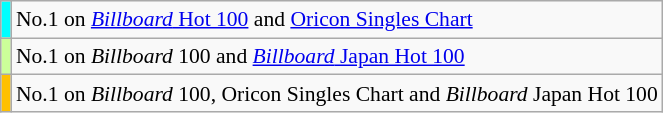<table class="wikitable nowrap col1center" style="font-size:90%; height: 5.2em;">
<tr>
<td style="background:#00ffff; width=30px;"></td>
<td>No.1 on <a href='#'><em>Billboard</em> Hot 100</a> and <a href='#'>Oricon Singles Chart</a></td>
</tr>
<tr>
<td style="background:#ccff99; width=30px;"></td>
<td>No.1 on <em>Billboard</em> 100 and <a href='#'><em>Billboard</em> Japan Hot 100</a></td>
</tr>
<tr>
<td style="background:#ffc000; width=30px;"></td>
<td>No.1 on <em>Billboard</em> 100, Oricon Singles Chart and <em>Billboard</em> Japan Hot 100</td>
</tr>
</table>
